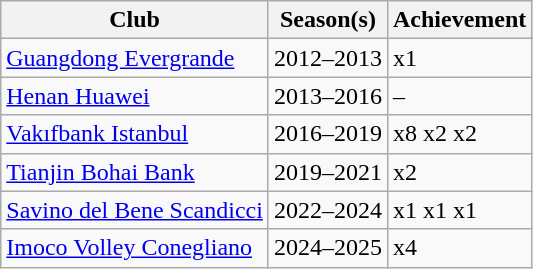<table class="wikitable">
<tr>
<th>Club</th>
<th>Season(s)</th>
<th>Achievement</th>
</tr>
<tr>
<td> <a href='#'>Guangdong Evergrande</a></td>
<td>2012–2013</td>
<td> x1</td>
</tr>
<tr>
<td> <a href='#'>Henan Huawei</a></td>
<td>2013–2016</td>
<td>–</td>
</tr>
<tr>
<td> <a href='#'>Vakıfbank Istanbul</a></td>
<td>2016–2019</td>
<td> x8    x2   x2</td>
</tr>
<tr>
<td> <a href='#'>Tianjin Bohai Bank</a></td>
<td>2019–2021</td>
<td> x2</td>
</tr>
<tr>
<td> <a href='#'>Savino del Bene Scandicci</a></td>
<td>2022–2024</td>
<td> x1  x1  x1</td>
</tr>
<tr>
<td> <a href='#'>Imoco Volley Conegliano</a></td>
<td>2024–2025</td>
<td> x4</td>
</tr>
</table>
